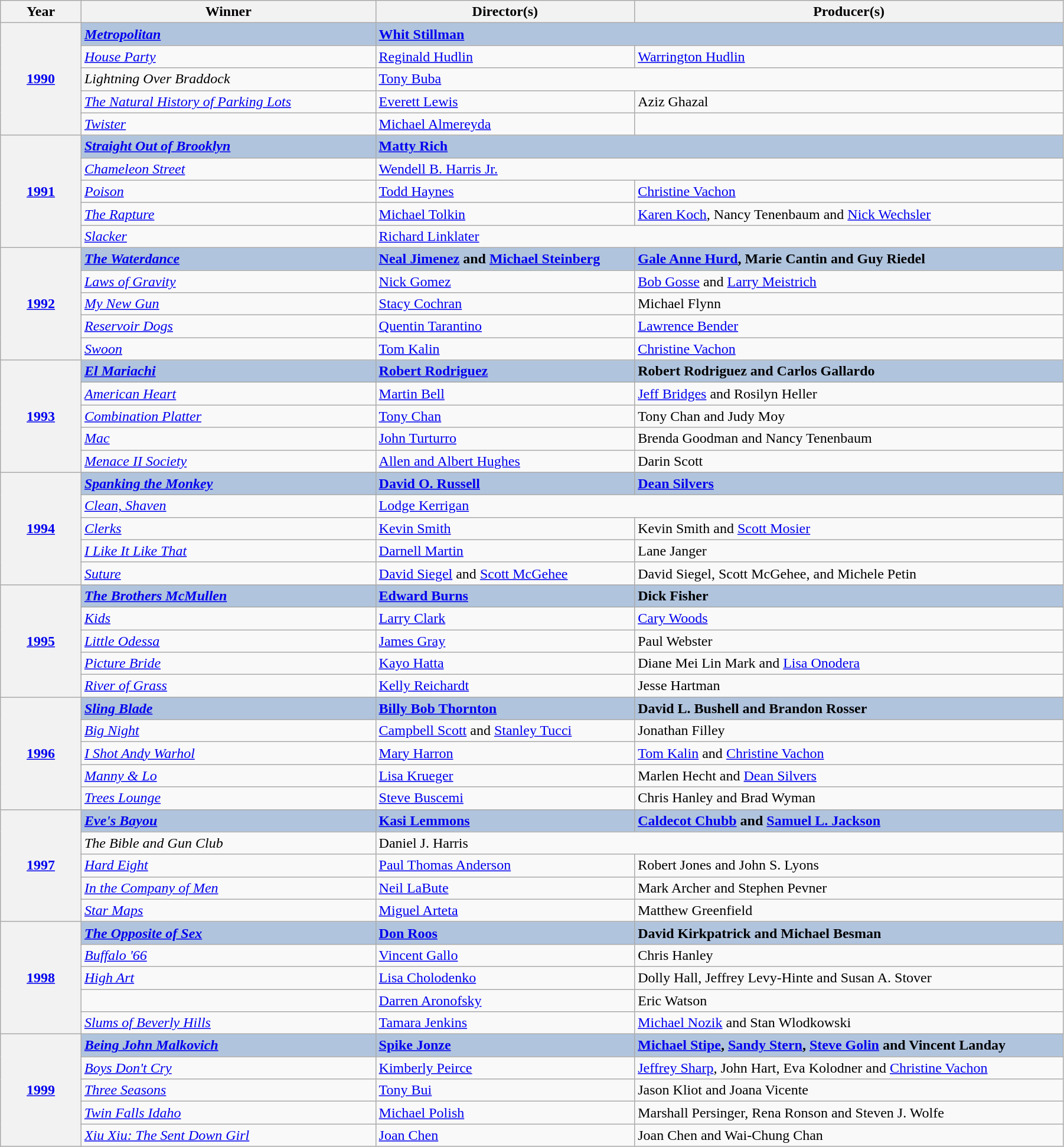<table class="wikitable" width="95%" cellpadding="5">
<tr>
<th width="100">Year</th>
<th width="400">Winner</th>
<th width="350">Director(s)</th>
<th width="600">Producer(s)</th>
</tr>
<tr>
<th rowspan="5" style="text-align:center;"><a href='#'>1990</a></th>
<td style="background:#B0C4DE"><strong><em><a href='#'>Metropolitan</a></em></strong></td>
<td colspan="2" style="background:#B0C4DE"><strong><a href='#'>Whit Stillman</a></strong></td>
</tr>
<tr>
<td><em><a href='#'>House Party</a></em></td>
<td><a href='#'>Reginald Hudlin</a></td>
<td><a href='#'>Warrington Hudlin</a></td>
</tr>
<tr>
<td><em>Lightning Over Braddock</em></td>
<td colspan="2"><a href='#'>Tony Buba</a></td>
</tr>
<tr>
<td><em><a href='#'>The Natural History of Parking Lots</a></em></td>
<td><a href='#'>Everett Lewis</a></td>
<td>Aziz Ghazal</td>
</tr>
<tr>
<td><em><a href='#'>Twister</a></em></td>
<td><a href='#'>Michael Almereyda</a></td>
<td></td>
</tr>
<tr>
<th rowspan="5" style="text-align:center;"><a href='#'>1991</a></th>
<td style="background:#B0C4DE"><strong><em><a href='#'>Straight Out of Brooklyn</a></em></strong></td>
<td colspan="2" style="background:#B0C4DE"><strong><a href='#'>Matty Rich</a></strong></td>
</tr>
<tr>
<td><em><a href='#'>Chameleon Street</a></em></td>
<td colspan="2"><a href='#'>Wendell B. Harris Jr.</a></td>
</tr>
<tr>
<td><em><a href='#'>Poison</a></em></td>
<td><a href='#'>Todd Haynes</a></td>
<td><a href='#'>Christine Vachon</a></td>
</tr>
<tr>
<td><em><a href='#'>The Rapture</a></em></td>
<td><a href='#'>Michael Tolkin</a></td>
<td><a href='#'>Karen Koch</a>, Nancy Tenenbaum and <a href='#'>Nick Wechsler</a></td>
</tr>
<tr>
<td><em><a href='#'>Slacker</a></em></td>
<td colspan="2"><a href='#'>Richard Linklater</a></td>
</tr>
<tr>
<th rowspan="5" style="text-align:center;"><a href='#'>1992</a></th>
<td style="background:#B0C4DE"><strong><em><a href='#'>The Waterdance</a></em></strong></td>
<td style="background:#B0C4DE"><strong><a href='#'>Neal Jimenez</a> and <a href='#'>Michael Steinberg</a></strong></td>
<td style="background:#B0C4DE"><strong><a href='#'>Gale Anne Hurd</a>, Marie Cantin and Guy Riedel</strong></td>
</tr>
<tr>
<td><em><a href='#'>Laws of Gravity</a></em></td>
<td><a href='#'>Nick Gomez</a></td>
<td><a href='#'>Bob Gosse</a> and <a href='#'>Larry Meistrich</a></td>
</tr>
<tr>
<td><em><a href='#'>My New Gun</a></em></td>
<td><a href='#'>Stacy Cochran</a></td>
<td>Michael Flynn</td>
</tr>
<tr>
<td><em><a href='#'>Reservoir Dogs</a></em></td>
<td><a href='#'>Quentin Tarantino</a></td>
<td><a href='#'>Lawrence Bender</a></td>
</tr>
<tr>
<td><em><a href='#'>Swoon</a></em></td>
<td><a href='#'>Tom Kalin</a></td>
<td><a href='#'>Christine Vachon</a></td>
</tr>
<tr>
<th rowspan="5" style="text-align:center;"><a href='#'>1993</a></th>
<td style="background:#B0C4DE"><strong><em><a href='#'>El Mariachi</a></em></strong></td>
<td style="background:#B0C4DE"><strong><a href='#'>Robert Rodriguez</a></strong></td>
<td style="background:#B0C4DE"><strong>Robert Rodriguez and Carlos Gallardo</strong></td>
</tr>
<tr>
<td><em><a href='#'>American Heart</a></em></td>
<td><a href='#'>Martin Bell</a></td>
<td><a href='#'>Jeff Bridges</a> and Rosilyn Heller</td>
</tr>
<tr>
<td><em><a href='#'>Combination Platter</a></em></td>
<td><a href='#'>Tony Chan</a></td>
<td>Tony Chan and Judy Moy</td>
</tr>
<tr>
<td><em><a href='#'>Mac</a></em></td>
<td><a href='#'>John Turturro</a></td>
<td>Brenda Goodman and Nancy Tenenbaum</td>
</tr>
<tr>
<td><em><a href='#'>Menace II Society</a></em></td>
<td><a href='#'>Allen and Albert Hughes</a></td>
<td>Darin Scott</td>
</tr>
<tr>
<th rowspan="5" style="text-align:center;"><a href='#'>1994</a></th>
<td style="background:#B0C4DE"><strong><em><a href='#'>Spanking the Monkey</a></em></strong></td>
<td style="background:#B0C4DE"><strong><a href='#'>David O. Russell</a></strong></td>
<td style="background:#B0C4DE"><strong><a href='#'>Dean Silvers</a></strong></td>
</tr>
<tr>
<td><em><a href='#'>Clean, Shaven</a></em></td>
<td colspan="2"><a href='#'>Lodge Kerrigan</a></td>
</tr>
<tr>
<td><em><a href='#'>Clerks</a></em></td>
<td><a href='#'>Kevin Smith</a></td>
<td>Kevin Smith and <a href='#'>Scott Mosier</a></td>
</tr>
<tr>
<td><em><a href='#'>I Like It Like That</a></em></td>
<td><a href='#'>Darnell Martin</a></td>
<td>Lane Janger</td>
</tr>
<tr>
<td><em><a href='#'>Suture</a></em></td>
<td><a href='#'>David Siegel</a> and <a href='#'>Scott McGehee</a></td>
<td>David Siegel, Scott McGehee, and Michele Petin</td>
</tr>
<tr>
<th rowspan="5" style="text-align:center;"><a href='#'>1995</a></th>
<td style="background:#B0C4DE"><strong><em><a href='#'>The Brothers McMullen</a></em></strong></td>
<td style="background:#B0C4DE"><strong><a href='#'>Edward Burns</a></strong></td>
<td style="background:#B0C4DE"><strong>Dick Fisher</strong></td>
</tr>
<tr>
<td><em><a href='#'>Kids</a></em></td>
<td><a href='#'>Larry Clark</a></td>
<td><a href='#'>Cary Woods</a></td>
</tr>
<tr>
<td><em><a href='#'>Little Odessa</a></em></td>
<td><a href='#'>James Gray</a></td>
<td>Paul Webster</td>
</tr>
<tr>
<td><em><a href='#'>Picture Bride</a></em></td>
<td><a href='#'>Kayo Hatta</a></td>
<td>Diane Mei Lin Mark and <a href='#'>Lisa Onodera</a></td>
</tr>
<tr>
<td><em><a href='#'>River of Grass</a></em></td>
<td><a href='#'>Kelly Reichardt</a></td>
<td>Jesse Hartman</td>
</tr>
<tr>
<th rowspan="5" style="text-align:center;"><a href='#'>1996</a></th>
<td style="background:#B0C4DE"><strong><em><a href='#'>Sling Blade</a></em></strong></td>
<td style="background:#B0C4DE"><strong><a href='#'>Billy Bob Thornton</a></strong></td>
<td style="background:#B0C4DE"><strong>David L. Bushell and Brandon Rosser</strong></td>
</tr>
<tr>
<td><em><a href='#'>Big Night</a></em></td>
<td><a href='#'>Campbell Scott</a> and <a href='#'>Stanley Tucci</a></td>
<td>Jonathan Filley</td>
</tr>
<tr>
<td><em><a href='#'>I Shot Andy Warhol</a></em></td>
<td><a href='#'>Mary Harron</a></td>
<td><a href='#'>Tom Kalin</a> and <a href='#'>Christine Vachon</a></td>
</tr>
<tr>
<td><em><a href='#'>Manny & Lo</a></em></td>
<td><a href='#'>Lisa Krueger</a></td>
<td>Marlen Hecht and <a href='#'>Dean Silvers</a></td>
</tr>
<tr>
<td><em><a href='#'>Trees Lounge</a></em></td>
<td><a href='#'>Steve Buscemi</a></td>
<td>Chris Hanley and Brad Wyman</td>
</tr>
<tr>
<th rowspan="5" style="text-align:center;"><a href='#'>1997</a></th>
<td style="background:#B0C4DE"><strong><em><a href='#'>Eve's Bayou</a></em></strong></td>
<td style="background:#B0C4DE"><strong><a href='#'>Kasi Lemmons</a></strong></td>
<td style="background:#B0C4DE"><strong><a href='#'>Caldecot Chubb</a> and <a href='#'>Samuel L. Jackson</a></strong></td>
</tr>
<tr>
<td><em>The Bible and Gun Club</em></td>
<td colspan="2">Daniel J. Harris</td>
</tr>
<tr>
<td><em><a href='#'>Hard Eight</a></em></td>
<td><a href='#'>Paul Thomas Anderson</a></td>
<td>Robert Jones and John S. Lyons</td>
</tr>
<tr>
<td><em><a href='#'>In the Company of Men</a></em></td>
<td><a href='#'>Neil LaBute</a></td>
<td>Mark Archer and Stephen Pevner</td>
</tr>
<tr>
<td><em><a href='#'>Star Maps</a></em></td>
<td><a href='#'>Miguel Arteta</a></td>
<td>Matthew Greenfield</td>
</tr>
<tr>
<th rowspan="5" style="text-align:center;"><a href='#'>1998</a></th>
<td style="background:#B0C4DE"><strong><em><a href='#'>The Opposite of Sex</a></em></strong></td>
<td style="background:#B0C4DE"><strong><a href='#'>Don Roos</a></strong></td>
<td style="background:#B0C4DE"><strong>David Kirkpatrick and Michael Besman</strong></td>
</tr>
<tr>
<td><em><a href='#'>Buffalo '66</a></em></td>
<td><a href='#'>Vincent Gallo</a></td>
<td>Chris Hanley</td>
</tr>
<tr>
<td><em><a href='#'>High Art</a></em></td>
<td><a href='#'>Lisa Cholodenko</a></td>
<td>Dolly Hall, Jeffrey Levy-Hinte and Susan A. Stover</td>
</tr>
<tr>
<td><em><a href='#'><big></big></a></em></td>
<td><a href='#'>Darren Aronofsky</a></td>
<td>Eric Watson</td>
</tr>
<tr>
<td><em><a href='#'>Slums of Beverly Hills</a></em></td>
<td><a href='#'>Tamara Jenkins</a></td>
<td><a href='#'>Michael Nozik</a> and Stan Wlodkowski</td>
</tr>
<tr>
<th rowspan="5" style="text-align:center;"><a href='#'>1999</a></th>
<td style="background:#B0C4DE"><strong><em><a href='#'>Being John Malkovich</a></em></strong></td>
<td style="background:#B0C4DE"><strong><a href='#'>Spike Jonze</a></strong></td>
<td style="background:#B0C4DE"><strong><a href='#'>Michael Stipe</a>, <a href='#'>Sandy Stern</a>, <a href='#'>Steve Golin</a> and Vincent Landay</strong></td>
</tr>
<tr>
<td><em><a href='#'>Boys Don't Cry</a></em></td>
<td><a href='#'>Kimberly Peirce</a></td>
<td><a href='#'>Jeffrey Sharp</a>, John Hart, Eva Kolodner and <a href='#'>Christine Vachon</a></td>
</tr>
<tr>
<td><em><a href='#'>Three Seasons</a></em></td>
<td><a href='#'>Tony Bui</a></td>
<td>Jason Kliot and Joana Vicente</td>
</tr>
<tr>
<td><em><a href='#'>Twin Falls Idaho</a></em></td>
<td><a href='#'>Michael Polish</a></td>
<td>Marshall Persinger, Rena Ronson and Steven J. Wolfe</td>
</tr>
<tr>
<td><em><a href='#'>Xiu Xiu: The Sent Down Girl</a></em></td>
<td><a href='#'>Joan Chen</a></td>
<td>Joan Chen and Wai-Chung Chan</td>
</tr>
</table>
